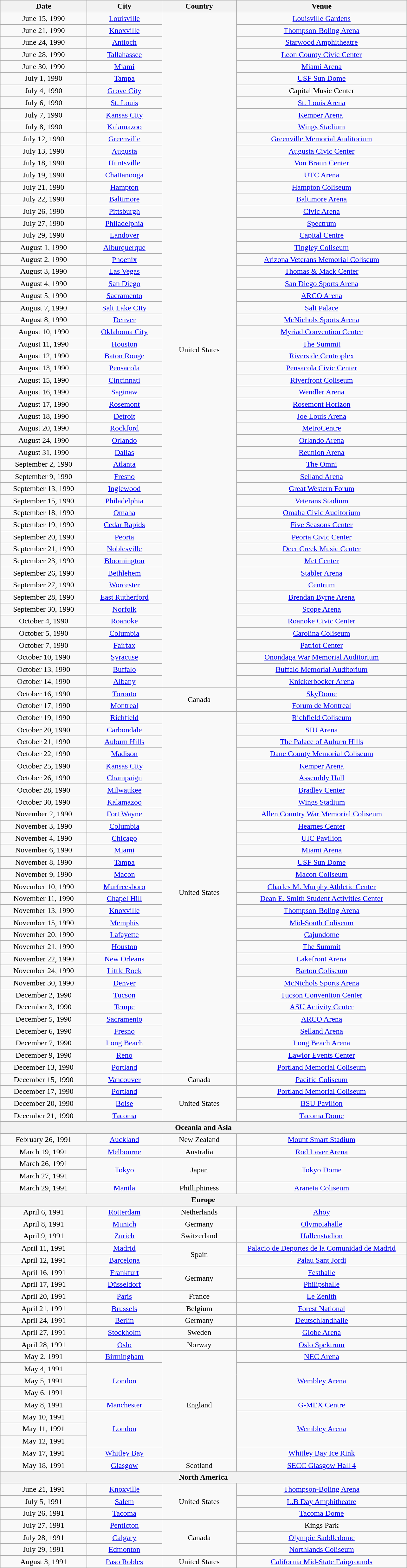<table class="wikitable" style="text-align:center;">
<tr>
<th style="width:175px;">Date</th>
<th style="width:150px;">City</th>
<th style="width:150px;">Country</th>
<th style="width:350px;">Venue</th>
</tr>
<tr>
<td>June 15, 1990</td>
<td><a href='#'>Louisville</a></td>
<td rowspan="56">United States</td>
<td><a href='#'>Louisville Gardens</a></td>
</tr>
<tr>
<td>June 21, 1990</td>
<td><a href='#'>Knoxville</a></td>
<td><a href='#'>Thompson-Boling Arena</a></td>
</tr>
<tr>
<td>June 24, 1990</td>
<td><a href='#'>Antioch</a></td>
<td><a href='#'>Starwood Amphitheatre</a></td>
</tr>
<tr>
<td>June 28, 1990</td>
<td><a href='#'>Tallahassee</a></td>
<td><a href='#'>Leon County Civic Center</a></td>
</tr>
<tr>
<td>June 30, 1990</td>
<td><a href='#'>Miami</a></td>
<td><a href='#'>Miami Arena</a></td>
</tr>
<tr>
<td>July 1, 1990</td>
<td><a href='#'>Tampa</a></td>
<td><a href='#'>USF Sun Dome</a></td>
</tr>
<tr>
<td>July 4, 1990</td>
<td><a href='#'>Grove City</a></td>
<td>Capital Music Center</td>
</tr>
<tr>
<td>July 6, 1990</td>
<td><a href='#'>St. Louis</a></td>
<td><a href='#'>St. Louis Arena</a></td>
</tr>
<tr>
<td>July 7, 1990</td>
<td><a href='#'>Kansas City</a></td>
<td> <a href='#'>Kemper Arena</a> <strong> </strong></td>
</tr>
<tr>
<td>July 8, 1990</td>
<td><a href='#'>Kalamazoo</a></td>
<td><a href='#'>Wings Stadium</a></td>
</tr>
<tr>
<td>July 12, 1990</td>
<td><a href='#'>Greenville</a></td>
<td><a href='#'>Greenville Memorial Auditorium</a></td>
</tr>
<tr>
<td>July 13, 1990</td>
<td><a href='#'>Augusta</a></td>
<td><a href='#'>Augusta Civic Center</a></td>
</tr>
<tr>
<td>July 18, 1990</td>
<td><a href='#'>Huntsville</a></td>
<td><a href='#'>Von Braun Center</a></td>
</tr>
<tr>
<td>July 19, 1990</td>
<td><a href='#'>Chattanooga</a></td>
<td><a href='#'>UTC Arena</a></td>
</tr>
<tr>
<td>July 21, 1990</td>
<td><a href='#'>Hampton</a></td>
<td><a href='#'>Hampton Coliseum</a></td>
</tr>
<tr>
<td>July 22, 1990</td>
<td><a href='#'>Baltimore</a></td>
<td><a href='#'>Baltimore Arena</a></td>
</tr>
<tr>
<td>July 26, 1990</td>
<td><a href='#'>Pittsburgh</a></td>
<td><a href='#'>Civic Arena</a></td>
</tr>
<tr>
<td>July 27, 1990</td>
<td><a href='#'>Philadelphia</a></td>
<td><a href='#'>Spectrum</a></td>
</tr>
<tr>
<td>July 29, 1990</td>
<td><a href='#'>Landover</a></td>
<td><a href='#'>Capital Centre</a></td>
</tr>
<tr>
<td>August 1, 1990</td>
<td><a href='#'>Alburquerque</a></td>
<td><a href='#'>Tingley Coliseum</a></td>
</tr>
<tr>
<td>August 2, 1990</td>
<td><a href='#'>Phoenix</a></td>
<td><a href='#'>Arizona Veterans Memorial Coliseum</a></td>
</tr>
<tr>
<td>August 3, 1990</td>
<td><a href='#'>Las Vegas</a></td>
<td><a href='#'>Thomas & Mack Center</a></td>
</tr>
<tr>
<td>August 4, 1990</td>
<td><a href='#'>San Diego</a></td>
<td><a href='#'>San Diego Sports Arena</a></td>
</tr>
<tr>
<td>August 5, 1990</td>
<td><a href='#'>Sacramento</a></td>
<td><a href='#'>ARCO Arena</a></td>
</tr>
<tr>
<td>August 7, 1990</td>
<td><a href='#'>Salt Lake CIty</a></td>
<td><a href='#'>Salt Palace</a></td>
</tr>
<tr>
<td>August 8, 1990</td>
<td><a href='#'>Denver</a></td>
<td><a href='#'>McNichols Sports Arena</a></td>
</tr>
<tr>
<td>August 10, 1990</td>
<td><a href='#'>Oklahoma City</a></td>
<td><a href='#'>Myriad Convention Center</a></td>
</tr>
<tr>
<td>August 11, 1990</td>
<td><a href='#'>Houston</a></td>
<td><a href='#'>The Summit</a></td>
</tr>
<tr>
<td>August 12, 1990</td>
<td><a href='#'>Baton Rouge</a></td>
<td><a href='#'>Riverside Centroplex</a></td>
</tr>
<tr>
<td>August 13, 1990</td>
<td><a href='#'>Pensacola</a></td>
<td><a href='#'>Pensacola Civic Center</a></td>
</tr>
<tr>
<td>August 15, 1990</td>
<td><a href='#'>Cincinnati</a></td>
<td><a href='#'>Riverfront Coliseum</a></td>
</tr>
<tr>
<td>August 16, 1990</td>
<td><a href='#'>Saginaw</a></td>
<td><a href='#'>Wendler Arena</a></td>
</tr>
<tr>
<td>August 17, 1990</td>
<td><a href='#'>Rosemont</a></td>
<td><a href='#'>Rosemont Horizon</a></td>
</tr>
<tr>
<td>August 18, 1990</td>
<td><a href='#'>Detroit</a></td>
<td><a href='#'>Joe Louis Arena</a></td>
</tr>
<tr>
<td>August 20, 1990</td>
<td><a href='#'>Rockford</a></td>
<td><a href='#'>MetroCentre</a></td>
</tr>
<tr>
<td>August 24, 1990</td>
<td><a href='#'>Orlando</a></td>
<td><a href='#'>Orlando Arena</a></td>
</tr>
<tr>
<td>August 31, 1990</td>
<td><a href='#'>Dallas</a></td>
<td><a href='#'>Reunion Arena</a></td>
</tr>
<tr>
<td>September 2, 1990</td>
<td><a href='#'>Atlanta</a></td>
<td><a href='#'>The Omni</a></td>
</tr>
<tr>
<td>September 9, 1990</td>
<td><a href='#'>Fresno</a></td>
<td><a href='#'>Selland Arena</a></td>
</tr>
<tr>
<td>September 13, 1990</td>
<td><a href='#'>Inglewood</a></td>
<td><a href='#'>Great Western Forum</a></td>
</tr>
<tr>
<td>September 15, 1990</td>
<td><a href='#'>Philadelphia</a></td>
<td><a href='#'>Veterans Stadium</a></td>
</tr>
<tr>
<td>September 18, 1990</td>
<td><a href='#'>Omaha</a></td>
<td><a href='#'>Omaha Civic Auditorium</a></td>
</tr>
<tr>
<td>September 19, 1990</td>
<td><a href='#'>Cedar Rapids</a></td>
<td><a href='#'>Five Seasons Center</a></td>
</tr>
<tr>
<td>September 20, 1990</td>
<td><a href='#'>Peoria</a></td>
<td><a href='#'>Peoria Civic Center</a></td>
</tr>
<tr>
<td>September 21, 1990</td>
<td><a href='#'>Noblesville</a></td>
<td><a href='#'>Deer Creek Music Center</a></td>
</tr>
<tr>
<td>September 23, 1990</td>
<td><a href='#'>Bloomington</a></td>
<td><a href='#'>Met Center</a></td>
</tr>
<tr>
<td>September 26, 1990</td>
<td><a href='#'>Bethlehem</a></td>
<td><a href='#'>Stabler Arena</a></td>
</tr>
<tr>
<td>September 27, 1990</td>
<td><a href='#'>Worcester</a></td>
<td><a href='#'>Centrum</a></td>
</tr>
<tr>
<td>September 28, 1990</td>
<td><a href='#'>East Rutherford</a></td>
<td><a href='#'>Brendan Byrne Arena</a></td>
</tr>
<tr>
<td>September 30, 1990</td>
<td><a href='#'>Norfolk</a></td>
<td><a href='#'>Scope Arena</a></td>
</tr>
<tr>
<td>October 4, 1990</td>
<td><a href='#'>Roanoke</a></td>
<td><a href='#'>Roanoke Civic Center</a></td>
</tr>
<tr>
<td>October 5, 1990</td>
<td><a href='#'>Columbia</a></td>
<td><a href='#'>Carolina Coliseum</a></td>
</tr>
<tr>
<td>October 7, 1990</td>
<td><a href='#'>Fairfax</a></td>
<td><a href='#'>Patriot Center</a></td>
</tr>
<tr>
<td>October 10, 1990</td>
<td><a href='#'>Syracuse</a></td>
<td><a href='#'>Onondaga War Memorial Auditorium</a></td>
</tr>
<tr>
<td>October 13, 1990</td>
<td><a href='#'>Buffalo</a></td>
<td><a href='#'>Buffalo Memorial Auditorium</a></td>
</tr>
<tr>
<td>October 14, 1990</td>
<td><a href='#'>Albany</a></td>
<td><a href='#'>Knickerbocker Arena</a></td>
</tr>
<tr>
<td>October 16, 1990</td>
<td><a href='#'>Toronto</a></td>
<td rowspan="2">Canada</td>
<td><a href='#'>SkyDome</a></td>
</tr>
<tr>
<td>October 17, 1990</td>
<td><a href='#'>Montreal</a></td>
<td><a href='#'>Forum de Montreal</a></td>
</tr>
<tr>
<td>October 19, 1990</td>
<td><a href='#'>Richfield</a></td>
<td rowspan="30">United States</td>
<td><a href='#'>Richfield Coliseum</a></td>
</tr>
<tr>
<td>October 20, 1990</td>
<td><a href='#'>Carbondale</a></td>
<td><a href='#'>SIU Arena</a></td>
</tr>
<tr>
<td>October 21, 1990</td>
<td><a href='#'>Auburn Hills</a></td>
<td><a href='#'>The Palace of Auburn Hills</a></td>
</tr>
<tr>
<td>October 22, 1990</td>
<td><a href='#'>Madison</a></td>
<td><a href='#'>Dane County Memorial Coliseum</a></td>
</tr>
<tr>
<td>October 25, 1990</td>
<td><a href='#'>Kansas City</a></td>
<td><a href='#'>Kemper Arena</a></td>
</tr>
<tr>
<td>October 26, 1990</td>
<td><a href='#'>Champaign</a></td>
<td><a href='#'>Assembly Hall</a></td>
</tr>
<tr>
<td>October 28, 1990</td>
<td><a href='#'>Milwaukee</a></td>
<td><a href='#'>Bradley Center</a></td>
</tr>
<tr>
<td>October 30, 1990</td>
<td><a href='#'>Kalamazoo</a></td>
<td><a href='#'>Wings Stadium</a></td>
</tr>
<tr>
<td>November 2, 1990</td>
<td><a href='#'>Fort Wayne</a></td>
<td><a href='#'>Allen Country War Memorial Coliseum</a></td>
</tr>
<tr>
<td>November 3, 1990</td>
<td><a href='#'>Columbia</a></td>
<td><a href='#'>Hearnes Center</a></td>
</tr>
<tr>
<td>November 4, 1990</td>
<td><a href='#'>Chicago</a></td>
<td><a href='#'>UIC Pavilion</a></td>
</tr>
<tr>
<td>November 6, 1990</td>
<td><a href='#'>Miami</a></td>
<td><a href='#'>Miami Arena</a></td>
</tr>
<tr>
<td>November 8, 1990</td>
<td><a href='#'>Tampa</a></td>
<td><a href='#'>USF Sun Dome</a></td>
</tr>
<tr>
<td>November 9, 1990</td>
<td><a href='#'>Macon</a></td>
<td><a href='#'>Macon Coliseum</a></td>
</tr>
<tr>
<td>November 10, 1990</td>
<td><a href='#'>Murfreesboro</a></td>
<td><a href='#'>Charles M. Murphy Athletic Center</a></td>
</tr>
<tr>
<td>November 11, 1990</td>
<td><a href='#'>Chapel Hill</a></td>
<td><a href='#'>Dean E. Smith Student Activities Center</a></td>
</tr>
<tr>
<td>November 13, 1990</td>
<td><a href='#'>Knoxville</a></td>
<td><a href='#'>Thompson-Boling Arena</a></td>
</tr>
<tr>
<td>November 15, 1990</td>
<td><a href='#'>Memphis</a></td>
<td><a href='#'>Mid-South Coliseum</a></td>
</tr>
<tr>
<td>November 20, 1990</td>
<td><a href='#'>Lafayette</a></td>
<td><a href='#'>Cajundome</a></td>
</tr>
<tr>
<td>November 21, 1990</td>
<td><a href='#'>Houston</a></td>
<td><a href='#'>The Summit</a></td>
</tr>
<tr>
<td>November 22, 1990</td>
<td><a href='#'>New Orleans</a></td>
<td><a href='#'>Lakefront Arena</a></td>
</tr>
<tr>
<td>November 24, 1990</td>
<td><a href='#'>Little Rock</a></td>
<td><a href='#'>Barton Coliseum</a></td>
</tr>
<tr>
<td>November 30, 1990</td>
<td><a href='#'>Denver</a></td>
<td><a href='#'>McNichols Sports Arena</a></td>
</tr>
<tr>
<td>December 2, 1990</td>
<td><a href='#'>Tucson</a></td>
<td><a href='#'>Tucson Convention Center</a></td>
</tr>
<tr>
<td>December 3, 1990</td>
<td><a href='#'>Tempe</a></td>
<td><a href='#'>ASU Activity Center</a></td>
</tr>
<tr>
<td>December 5, 1990</td>
<td><a href='#'>Sacramento</a></td>
<td><a href='#'>ARCO Arena</a></td>
</tr>
<tr>
<td>December 6, 1990</td>
<td><a href='#'>Fresno</a></td>
<td><a href='#'>Selland Arena</a></td>
</tr>
<tr>
<td>December 7, 1990</td>
<td><a href='#'>Long Beach</a></td>
<td><a href='#'>Long Beach Arena</a></td>
</tr>
<tr>
<td>December 9, 1990</td>
<td><a href='#'>Reno</a></td>
<td><a href='#'>Lawlor Events Center</a></td>
</tr>
<tr>
<td>December 13, 1990</td>
<td><a href='#'>Portland</a></td>
<td><a href='#'>Portland Memorial Coliseum</a></td>
</tr>
<tr>
<td>December 15, 1990</td>
<td><a href='#'>Vancouver</a></td>
<td>Canada</td>
<td><a href='#'>Pacific Coliseum</a></td>
</tr>
<tr>
<td>December 17, 1990</td>
<td><a href='#'>Portland</a></td>
<td rowspan="3">United States</td>
<td><a href='#'>Portland Memorial Coliseum</a></td>
</tr>
<tr>
<td>December 20, 1990</td>
<td><a href='#'>Boise</a></td>
<td><a href='#'>BSU Pavilion</a></td>
</tr>
<tr>
<td>December 21, 1990</td>
<td><a href='#'>Tacoma</a></td>
<td><a href='#'>Tacoma Dome</a></td>
</tr>
<tr>
<th colspan="4">Oceania and Asia</th>
</tr>
<tr>
<td>February 26, 1991</td>
<td><a href='#'>Auckland</a></td>
<td>New Zealand</td>
<td><a href='#'>Mount Smart Stadium</a></td>
</tr>
<tr>
<td>March 19, 1991</td>
<td><a href='#'>Melbourne</a></td>
<td>Australia</td>
<td><a href='#'>Rod Laver Arena</a></td>
</tr>
<tr>
<td>March 26, 1991</td>
<td rowspan="2"><a href='#'>Tokyo</a></td>
<td rowspan="2">Japan</td>
<td rowspan="2"><a href='#'>Tokyo Dome</a></td>
</tr>
<tr>
<td>March 27, 1991</td>
</tr>
<tr>
<td>March 29, 1991</td>
<td><a href='#'>Manila</a></td>
<td>Philliphiness</td>
<td><a href='#'>Araneta Coliseum</a></td>
</tr>
<tr>
<th colspan="4">Europe</th>
</tr>
<tr>
<td>April 6, 1991</td>
<td><a href='#'>Rotterdam</a></td>
<td>Netherlands</td>
<td><a href='#'>Ahoy</a></td>
</tr>
<tr>
<td>April 8, 1991</td>
<td><a href='#'>Munich</a></td>
<td>Germany</td>
<td><a href='#'>Olympiahalle</a></td>
</tr>
<tr>
<td>April 9, 1991</td>
<td><a href='#'>Zurich</a></td>
<td>Switzerland</td>
<td><a href='#'>Hallenstadion</a></td>
</tr>
<tr>
<td>April 11, 1991</td>
<td><a href='#'>Madrid</a></td>
<td rowspan="2">Spain</td>
<td><a href='#'>Palacio de Deportes de la Comunidad de Madrid</a></td>
</tr>
<tr>
<td>April 12, 1991</td>
<td><a href='#'>Barcelona</a></td>
<td><a href='#'>Palau Sant Jordi</a></td>
</tr>
<tr>
<td>April 16, 1991</td>
<td><a href='#'>Frankfurt</a></td>
<td rowspan="2">Germany</td>
<td><a href='#'>Festhalle</a></td>
</tr>
<tr>
<td>April 17, 1991</td>
<td><a href='#'>Düsseldorf</a></td>
<td><a href='#'>Philipshalle</a></td>
</tr>
<tr>
<td>April 20, 1991</td>
<td><a href='#'>Paris</a></td>
<td>France</td>
<td><a href='#'>Le Zenith</a></td>
</tr>
<tr>
<td>April 21, 1991</td>
<td><a href='#'>Brussels</a></td>
<td>Belgium</td>
<td><a href='#'>Forest National</a></td>
</tr>
<tr>
<td>April 24, 1991</td>
<td><a href='#'>Berlin</a></td>
<td>Germany</td>
<td><a href='#'>Deutschlandhalle</a></td>
</tr>
<tr>
<td>April 27, 1991</td>
<td><a href='#'>Stockholm</a></td>
<td>Sweden</td>
<td><a href='#'>Globe Arena</a></td>
</tr>
<tr>
<td>April 28, 1991</td>
<td><a href='#'>Oslo</a></td>
<td>Norway</td>
<td><a href='#'>Oslo Spektrum</a></td>
</tr>
<tr>
<td>May 2, 1991</td>
<td><a href='#'>Birmingham</a></td>
<td rowspan="9">England</td>
<td><a href='#'>NEC Arena</a></td>
</tr>
<tr>
<td>May 4, 1991</td>
<td rowspan="3"><a href='#'>London</a></td>
<td rowspan="3"><a href='#'>Wembley Arena</a></td>
</tr>
<tr>
<td>May 5, 1991</td>
</tr>
<tr>
<td>May 6, 1991</td>
</tr>
<tr>
<td>May 8, 1991</td>
<td><a href='#'>Manchester</a></td>
<td><a href='#'>G-MEX Centre</a></td>
</tr>
<tr>
<td>May 10, 1991</td>
<td rowspan="3"><a href='#'>London</a></td>
<td rowspan="3"><a href='#'>Wembley Arena</a></td>
</tr>
<tr>
<td>May 11, 1991</td>
</tr>
<tr>
<td>May 12, 1991</td>
</tr>
<tr>
<td>May 17, 1991</td>
<td><a href='#'>Whitley Bay</a></td>
<td><a href='#'>Whitley Bay Ice Rink</a></td>
</tr>
<tr>
<td>May 18, 1991</td>
<td><a href='#'>Glasgow</a></td>
<td>Scotland</td>
<td><a href='#'>SECC Glasgow Hall 4</a></td>
</tr>
<tr>
<th colspan="4">North America</th>
</tr>
<tr>
<td>June 21, 1991</td>
<td><a href='#'>Knoxville</a></td>
<td rowspan="3">United States</td>
<td><a href='#'>Thompson-Boling Arena</a></td>
</tr>
<tr>
<td>July 5, 1991</td>
<td><a href='#'>Salem</a></td>
<td><a href='#'>L.B Day Amphitheatre</a></td>
</tr>
<tr>
<td>July 26, 1991</td>
<td><a href='#'>Tacoma</a></td>
<td><a href='#'>Tacoma Dome</a></td>
</tr>
<tr>
<td>July 27, 1991</td>
<td><a href='#'>Penticton</a></td>
<td rowspan="3">Canada</td>
<td>Kings Park</td>
</tr>
<tr>
<td>July 28, 1991</td>
<td><a href='#'>Calgary</a></td>
<td><a href='#'>Olympic Saddledome</a></td>
</tr>
<tr>
<td>July 29, 1991</td>
<td><a href='#'>Edmonton</a></td>
<td><a href='#'>Northlands Coliseum</a></td>
</tr>
<tr>
<td>August 3, 1991</td>
<td><a href='#'>Paso Robles</a></td>
<td>United States</td>
<td><a href='#'>California Mid-State Fairgrounds</a></td>
</tr>
</table>
